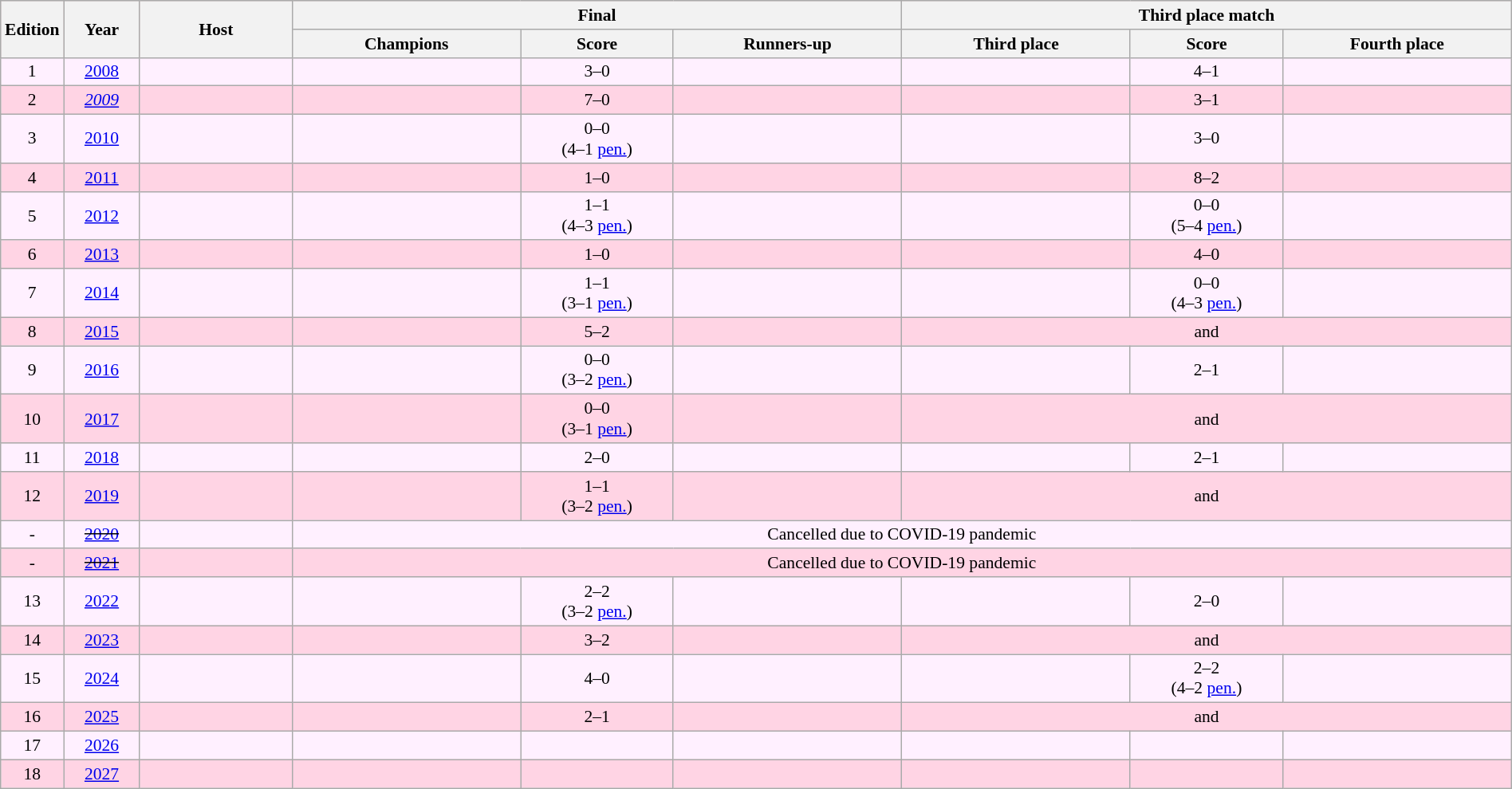<table class="wikitable" border="1" style="border-collapse:collapse; font-size:90%;" cellpadding="3" cellspacing="0" width="100%">
<tr bgcolor="#EFC1C4">
<th rowspan=2 width=3%>Edition</th>
<th rowspan=2 width=5%>Year</th>
<th rowspan=2 width=10%>Host</th>
<th colspan=3>Final</th>
<th colspan=3>Third place match</th>
</tr>
<tr bgcolor="#EFEFEF">
<th width=15%>Champions</th>
<th width=10%>Score</th>
<th width=15%>Runners-up</th>
<th width=15%>Third place</th>
<th width=10%>Score</th>
<th width=15%>Fourth place</th>
</tr>
<tr align="center" bgcolor="#fff0ff">
<td>1</td>
<td><a href='#'>2008</a></td>
<td align=left></td>
<td><strong></strong></td>
<td>3–0</td>
<td></td>
<td></td>
<td>4–1</td>
<td></td>
</tr>
<tr align="center" bgcolor="#FFD4E4">
<td>2</td>
<td><em><a href='#'>2009</a></em></td>
<td align=left></td>
<td><strong></strong></td>
<td>7–0</td>
<td></td>
<td></td>
<td>3–1</td>
<td></td>
</tr>
<tr align="center" bgcolor="#fff0ff">
<td>3</td>
<td><a href='#'>2010</a></td>
<td align=left></td>
<td><strong></strong></td>
<td>0–0 <br> (4–1 <a href='#'>pen.</a>)</td>
<td></td>
<td></td>
<td>3–0</td>
<td></td>
</tr>
<tr align="center" bgcolor="#FFD4E4">
<td>4</td>
<td><a href='#'>2011</a></td>
<td align=left></td>
<td><strong></strong></td>
<td>1–0</td>
<td></td>
<td></td>
<td>8–2</td>
<td></td>
</tr>
<tr align="center" bgcolor="#fff0ff">
<td>5</td>
<td><a href='#'>2012</a></td>
<td align=left></td>
<td><strong></strong></td>
<td>1–1 <br> (4–3 <a href='#'>pen.</a>)</td>
<td></td>
<td></td>
<td>0–0 <br> (5–4 <a href='#'>pen.</a>)</td>
<td></td>
</tr>
<tr align="center" bgcolor="#FFD4E4">
<td>6</td>
<td><a href='#'>2013</a></td>
<td align=left></td>
<td><strong></strong></td>
<td>1–0</td>
<td></td>
<td></td>
<td>4–0</td>
<td></td>
</tr>
<tr align="center" bgcolor="#fff0ff">
<td>7</td>
<td><a href='#'>2014</a></td>
<td align=left></td>
<td><strong></strong></td>
<td>1–1 <br> (3–1 <a href='#'>pen.</a>)</td>
<td></td>
<td></td>
<td>0–0 <br> (4–3 <a href='#'>pen.</a>)</td>
<td></td>
</tr>
<tr align="center" bgcolor="#FFD4E4">
<td>8</td>
<td><a href='#'>2015</a></td>
<td align=left></td>
<td><strong></strong></td>
<td>5–2</td>
<td></td>
<td colspan=3> and </td>
</tr>
<tr align="center" bgcolor="#fff0ff">
<td>9</td>
<td><a href='#'>2016</a></td>
<td align=left></td>
<td><strong></strong></td>
<td>0–0 <br> (3–2 <a href='#'>pen.</a>)</td>
<td></td>
<td></td>
<td>2–1</td>
<td></td>
</tr>
<tr align="center" bgcolor="#FFD4E4">
<td>10</td>
<td><a href='#'>2017</a></td>
<td align=left></td>
<td><strong></strong></td>
<td>0–0 <br> (3–1 <a href='#'>pen.</a>)</td>
<td></td>
<td colspan=3> and </td>
</tr>
<tr align="center" bgcolor="#fff0ff">
<td>11</td>
<td><a href='#'>2018</a></td>
<td align=left></td>
<td><strong></strong></td>
<td>2–0</td>
<td></td>
<td></td>
<td>2–1</td>
<td></td>
</tr>
<tr align="center" bgcolor="#FFD4E4">
<td>12</td>
<td><a href='#'>2019</a></td>
<td align=left></td>
<td><strong></strong></td>
<td>1–1 <br> (3–2 <a href='#'>pen.</a>)</td>
<td></td>
<td colspan=3> and </td>
</tr>
<tr align="center" bgcolor="#fff0ff">
<td>-</td>
<td><s><a href='#'>2020</a></s></td>
<td align=left><s></s></td>
<td colspan=6>Cancelled due to COVID-19 pandemic</td>
</tr>
<tr align="center" bgcolor="#FFD4E4">
<td>-</td>
<td><s><a href='#'>2021</a></s></td>
<td align=left><s></s></td>
<td colspan=6>Cancelled due to COVID-19 pandemic</td>
</tr>
<tr align="center" bgcolor="#fff0ff">
<td>13</td>
<td><a href='#'>2022</a></td>
<td align=left></td>
<td><strong></strong></td>
<td>2–2 <br> (3–2 <a href='#'>pen.</a>)</td>
<td></td>
<td></td>
<td>2–0</td>
<td></td>
</tr>
<tr align="center" bgcolor="#FFD4E4">
<td>14</td>
<td><a href='#'>2023</a></td>
<td align=left></td>
<td><strong></strong></td>
<td>3–2</td>
<td></td>
<td colspan=3> and </td>
</tr>
<tr align="center" bgcolor="#fff0ff">
<td>15</td>
<td><a href='#'>2024</a></td>
<td align=left></td>
<td><strong></strong></td>
<td>4–0</td>
<td></td>
<td></td>
<td>2–2 <br> (4–2 <a href='#'>pen.</a>)</td>
<td></td>
</tr>
<tr align="center" bgcolor="#FFD4E4">
<td>16</td>
<td><a href='#'>2025</a></td>
<td align=left></td>
<td><strong></strong></td>
<td>2–1</td>
<td></td>
<td colspan=3> and </td>
</tr>
<tr align="center" bgcolor="#fff0ff">
<td>17</td>
<td><a href='#'>2026</a></td>
<td align=left></td>
<td></td>
<td></td>
<td></td>
<td></td>
<td></td>
<td></td>
</tr>
<tr align="center" bgcolor="#FFD4E4">
<td>18</td>
<td><a href='#'>2027</a></td>
<td align=left></td>
<td></td>
<td></td>
<td></td>
<td></td>
<td></td>
<td></td>
</tr>
</table>
